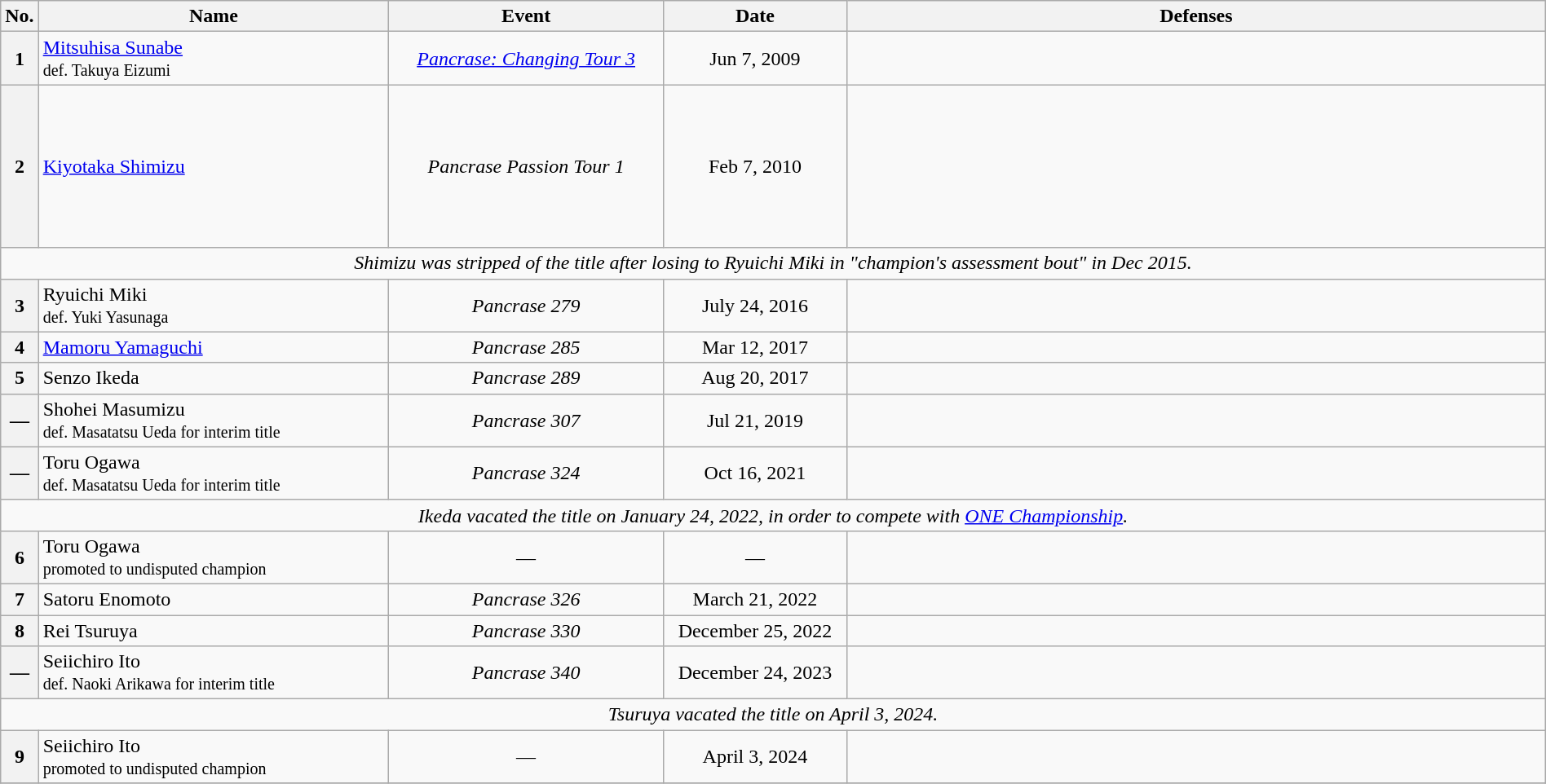<table class="wikitable" width=100%>
<tr>
<th width=1%>No.</th>
<th width=23%>Name</th>
<th width=18%>Event</th>
<th width=12%>Date</th>
<th width=46%>Defenses</th>
</tr>
<tr>
<th>1</th>
<td align=left> <a href='#'>Mitsuhisa Sunabe</a><br><small>def. Takuya Eizumi</small></td>
<td align=center><em><a href='#'>Pancrase: Changing Tour 3</a></em><br></td>
<td align=center>Jun 7, 2009</td>
<td><br></td>
</tr>
<tr>
<th>2</th>
<td align=left> <a href='#'>Kiyotaka Shimizu</a></td>
<td align=center><em>Pancrase Passion Tour 1</em><br></td>
<td align=center>Feb 7, 2010</td>
<td><br><br>
<br>
<br>
<br>
<br>
<br></td>
</tr>
<tr>
<td colspan=5 align=center><em>Shimizu was stripped of the title after losing to Ryuichi Miki in "champion's assessment bout" in Dec 2015.</em></td>
</tr>
<tr>
<th>3</th>
<td align=left> Ryuichi Miki <br><small>def. Yuki Yasunaga</small></td>
<td align=center><em>Pancrase 279</em><br></td>
<td align=center>July 24, 2016</td>
<td></td>
</tr>
<tr>
<th>4</th>
<td align=left> <a href='#'>Mamoru Yamaguchi</a></td>
<td align=center><em>Pancrase 285</em><br></td>
<td align=center>Mar 12, 2017</td>
<td></td>
</tr>
<tr>
<th>5</th>
<td align=left> Senzo Ikeda</td>
<td align=center><em>Pancrase 289</em><br></td>
<td align=center>Aug 20, 2017</td>
<td></td>
</tr>
<tr>
<th>—</th>
<td align=left> Shohei Masumizu <br><small>def. Masatatsu Ueda for interim title</small></td>
<td align=center><em>Pancrase 307</em><br></td>
<td align=center>Jul 21, 2019</td>
<td></td>
</tr>
<tr>
<th>—</th>
<td align=left> Toru Ogawa <br><small>def. Masatatsu Ueda for interim title</small></td>
<td align=center><em>Pancrase 324</em><br></td>
<td align=center>Oct 16, 2021</td>
<td></td>
</tr>
<tr>
<td colspan=5 align=center><em>Ikeda vacated the title on January 24, 2022, in order to compete with <a href='#'>ONE Championship</a>.</em></td>
</tr>
<tr>
<th>6</th>
<td align=left> Toru Ogawa <br><small>promoted to undisputed champion</small></td>
<td align=center>—</td>
<td align=center>—</td>
<td></td>
</tr>
<tr>
<th>7</th>
<td align=left> Satoru Enomoto</td>
<td align=center><em>Pancrase 326</em><br></td>
<td align=center>March 21, 2022</td>
<td></td>
</tr>
<tr>
<th>8</th>
<td align=left> Rei Tsuruya</td>
<td align=center><em>Pancrase 330</em><br></td>
<td align=center>December 25, 2022</td>
<td></td>
</tr>
<tr>
<th>—</th>
<td align=left> Seiichiro Ito<br><small>def. Naoki Arikawa for interim title</small></td>
<td align=center><em>Pancrase 340</em><br></td>
<td align=center>December 24, 2023</td>
<td></td>
</tr>
<tr>
<td colspan=5 align=center><em>Tsuruya vacated the title on April 3, 2024.</em></td>
</tr>
<tr>
<th>9</th>
<td align=left> Seiichiro Ito <br><small>promoted to undisputed champion</small></td>
<td align=center>—</td>
<td align=center>April 3, 2024</td>
<td></td>
</tr>
<tr>
</tr>
</table>
